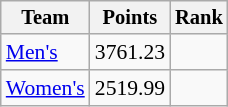<table class="wikitable" style="text-align:center; font-size:90%">
<tr style="font-size:95%">
<th>Team</th>
<th>Points</th>
<th>Rank</th>
</tr>
<tr>
<td align=left><a href='#'>Men's</a></td>
<td>3761.23</td>
<td></td>
</tr>
<tr>
<td align=left><a href='#'>Women's</a></td>
<td>2519.99</td>
<td></td>
</tr>
</table>
